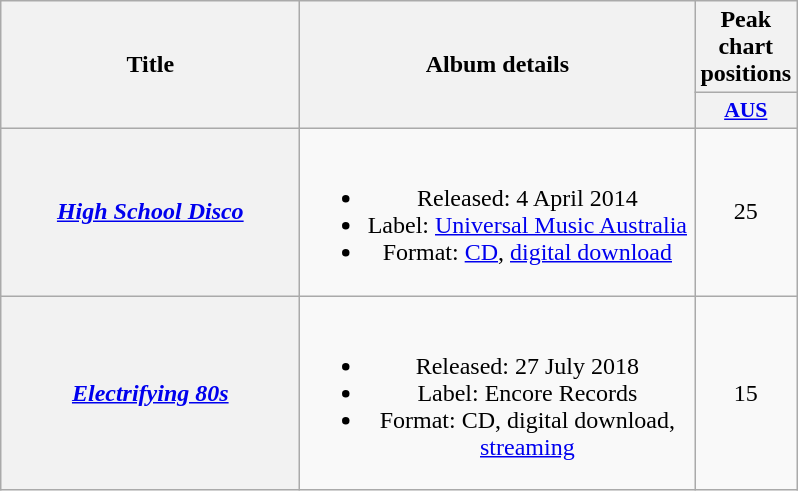<table class="wikitable plainrowheaders" style="text-align:center;" border="1">
<tr>
<th scope="col" rowspan="2" style="width:12em;">Title</th>
<th scope="col" rowspan="2" style="width:16em;">Album details</th>
<th scope="col" colspan="1">Peak chart positions</th>
</tr>
<tr>
<th scope="col" style="width:3em;font-size:90%;"><a href='#'>AUS</a><br></th>
</tr>
<tr>
<th scope="row"><em><a href='#'>High School Disco</a></em></th>
<td><br><ul><li>Released: 4 April 2014</li><li>Label: <a href='#'>Universal Music Australia</a></li><li>Format: <a href='#'>CD</a>, <a href='#'>digital download</a></li></ul></td>
<td>25</td>
</tr>
<tr>
<th scope="row"><em><a href='#'>Electrifying 80s</a></em></th>
<td><br><ul><li>Released: 27 July 2018</li><li>Label: Encore Records</li><li>Format: CD, digital download, <a href='#'>streaming</a></li></ul></td>
<td>15<br></td>
</tr>
</table>
